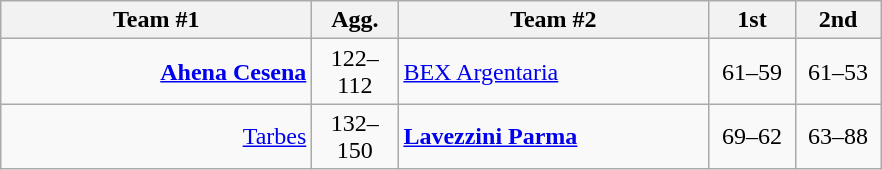<table class=wikitable style="text-align:center">
<tr>
<th width=200>Team #1</th>
<th width=50>Agg.</th>
<th width=200>Team #2</th>
<th width=50>1st</th>
<th width=50>2nd</th>
</tr>
<tr>
<td align=right><strong><a href='#'>Ahena Cesena</a></strong> </td>
<td>122–112</td>
<td align=left> <a href='#'>BEX Argentaria</a></td>
<td align=center>61–59</td>
<td align=center>61–53</td>
</tr>
<tr>
<td align=right><a href='#'>Tarbes</a> </td>
<td>132–150</td>
<td align=left> <strong><a href='#'>Lavezzini Parma</a></strong></td>
<td align=center>69–62</td>
<td align=center>63–88</td>
</tr>
</table>
